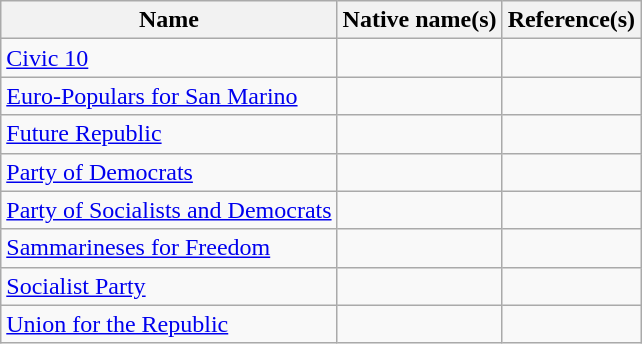<table class="wikitable">
<tr>
<th>Name</th>
<th>Native name(s)</th>
<th>Reference(s)</th>
</tr>
<tr>
<td><a href='#'>Civic 10</a></td>
<td></td>
<td></td>
</tr>
<tr>
<td><a href='#'>Euro-Populars for San Marino</a></td>
<td></td>
<td></td>
</tr>
<tr>
<td><a href='#'>Future Republic</a></td>
<td></td>
<td></td>
</tr>
<tr>
<td><a href='#'>Party of Democrats</a></td>
<td></td>
<td></td>
</tr>
<tr>
<td><a href='#'>Party of Socialists and Democrats</a></td>
<td></td>
<td></td>
</tr>
<tr>
<td><a href='#'>Sammarineses for Freedom</a></td>
<td></td>
<td></td>
</tr>
<tr>
<td><a href='#'>Socialist Party</a></td>
<td></td>
<td></td>
</tr>
<tr>
<td><a href='#'>Union for the Republic</a></td>
<td></td>
<td></td>
</tr>
</table>
